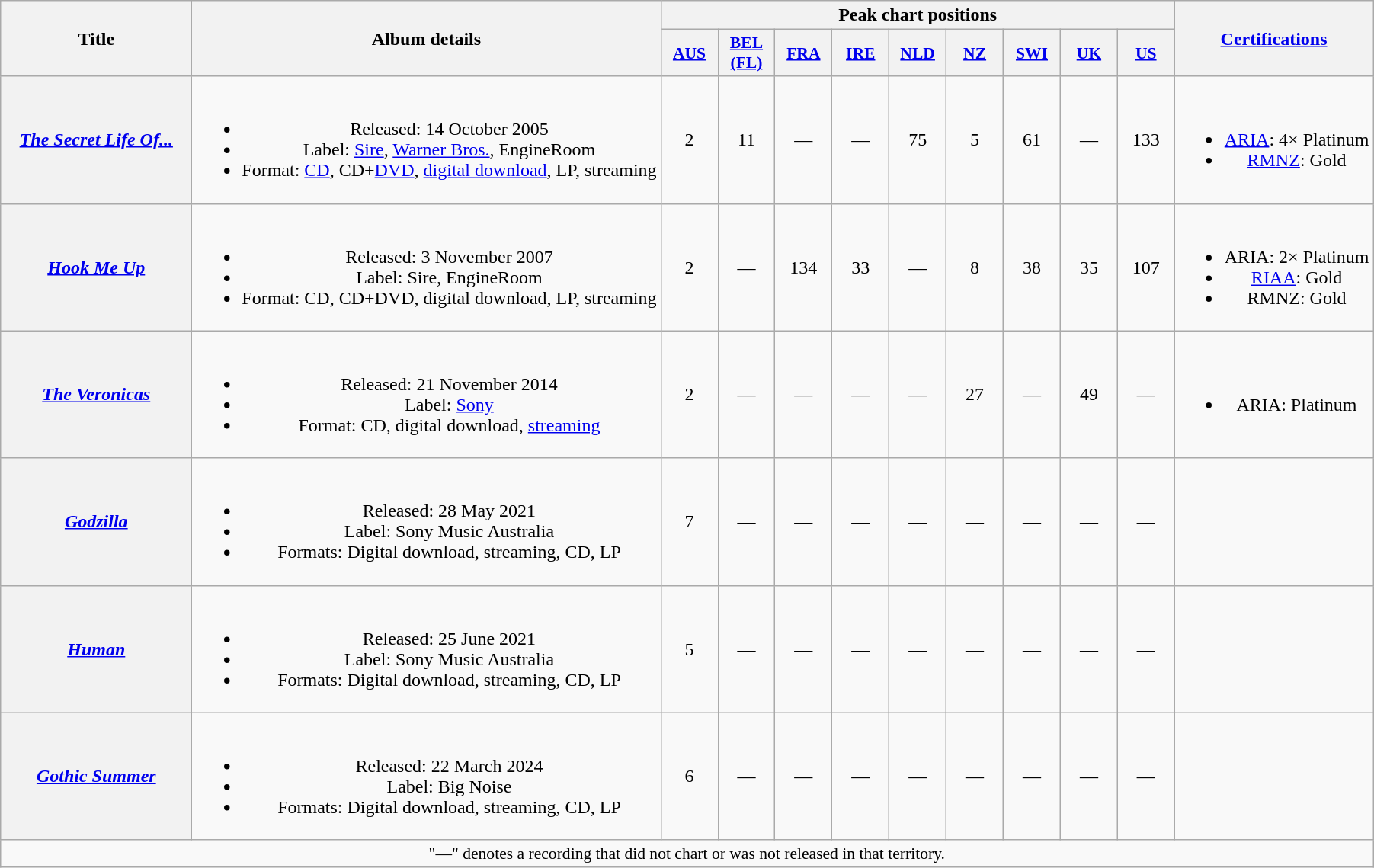<table class="wikitable plainrowheaders" style="text-align:center">
<tr>
<th scope="col" rowspan="2" style="width:10em;">Title</th>
<th scope="col" rowspan="2">Album details</th>
<th scope="col" colspan="9">Peak chart positions</th>
<th scope="col" rowspan="2"><a href='#'>Certifications</a></th>
</tr>
<tr>
<th scope="col" style="width:3em;font-size:90%;"><a href='#'>AUS</a><br></th>
<th scope="col" style="width:3em;font-size:90%;"><a href='#'>BEL<br>(FL)</a><br></th>
<th scope="col" style="width:3em;font-size:90%;"><a href='#'>FRA</a><br></th>
<th scope="col" style="width:3em;font-size:90%;"><a href='#'>IRE</a><br></th>
<th scope="col" style="width:3em;font-size:90%;"><a href='#'>NLD</a><br></th>
<th scope="col" style="width:3em;font-size:90%;"><a href='#'>NZ</a><br></th>
<th scope="col" style="width:3em;font-size:90%;"><a href='#'>SWI</a><br></th>
<th scope="col" style="width:3em;font-size:90%;"><a href='#'>UK</a><br></th>
<th scope="col" style="width:3em;font-size:90%;"><a href='#'>US</a><br></th>
</tr>
<tr>
<th scope="row"><em><a href='#'>The Secret Life Of...</a></em></th>
<td><br><ul><li>Released: 14 October 2005 </li><li>Label: <a href='#'>Sire</a>, <a href='#'>Warner Bros.</a>, EngineRoom</li><li>Format: <a href='#'>CD</a>, CD+<a href='#'>DVD</a>, <a href='#'>digital download</a>, LP, streaming</li></ul></td>
<td>2</td>
<td>11</td>
<td>—</td>
<td>—</td>
<td>75</td>
<td>5</td>
<td>61</td>
<td>—</td>
<td>133</td>
<td><br><ul><li><a href='#'>ARIA</a>: 4× Platinum</li><li><a href='#'>RMNZ</a>: Gold</li></ul></td>
</tr>
<tr>
<th scope="row"><em><a href='#'>Hook Me Up</a></em></th>
<td><br><ul><li>Released: 3 November 2007 </li><li>Label: Sire, EngineRoom</li><li>Format: CD, CD+DVD, digital download, LP, streaming</li></ul></td>
<td>2</td>
<td>—</td>
<td>134</td>
<td>33</td>
<td>—</td>
<td>8</td>
<td>38</td>
<td>35</td>
<td>107</td>
<td><br><ul><li>ARIA: 2× Platinum</li><li><a href='#'>RIAA</a>: Gold</li><li>RMNZ: Gold</li></ul></td>
</tr>
<tr>
<th scope="row"><em><a href='#'>The Veronicas</a></em></th>
<td><br><ul><li>Released: 21 November 2014 </li><li>Label: <a href='#'>Sony</a></li><li>Format: CD, digital download, <a href='#'>streaming</a></li></ul></td>
<td>2</td>
<td>—</td>
<td>—</td>
<td>—</td>
<td>—</td>
<td>27</td>
<td>—</td>
<td>49</td>
<td>—</td>
<td><br><ul><li>ARIA: Platinum</li></ul></td>
</tr>
<tr>
<th scope="row"><em><a href='#'>Godzilla</a></em></th>
<td><br><ul><li>Released: 28 May 2021</li><li>Label: Sony Music Australia</li><li>Formats: Digital download, streaming, CD, LP</li></ul></td>
<td>7</td>
<td>—</td>
<td>—</td>
<td>—</td>
<td>—</td>
<td>—</td>
<td>—</td>
<td>—</td>
<td>—</td>
<td></td>
</tr>
<tr>
<th scope="row"><em><a href='#'>Human</a></em></th>
<td><br><ul><li>Released: 25 June 2021</li><li>Label: Sony Music Australia</li><li>Formats: Digital download, streaming, CD, LP</li></ul></td>
<td>5</td>
<td>—</td>
<td>—</td>
<td>—</td>
<td>—</td>
<td>—</td>
<td>—</td>
<td>—</td>
<td>—</td>
<td></td>
</tr>
<tr>
<th scope="row"><em><a href='#'>Gothic Summer</a></em></th>
<td><br><ul><li>Released: 22 March 2024</li><li>Label: Big Noise</li><li>Formats: Digital download, streaming, CD, LP</li></ul></td>
<td>6<br></td>
<td>—</td>
<td>—</td>
<td>—</td>
<td>—</td>
<td>—</td>
<td>—</td>
<td>—</td>
<td>—</td>
<td></td>
</tr>
<tr>
<td colspan="12" style="font-size:90%;">"—" denotes a recording that did not chart or was not released in that territory.</td>
</tr>
</table>
